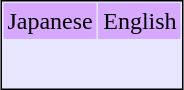<table align=center cellpadding="3" cellspacing="1" style="border:1px solid black; background-color:#e7e8ff;">
<tr align=center bgcolor=#d7a8ff>
<td>Japanese</td>
<td>English</td>
</tr>
<tr valign=top>
<td><br></td>
<td><br></td>
</tr>
<tr>
<td colspan=2></td>
</tr>
</table>
